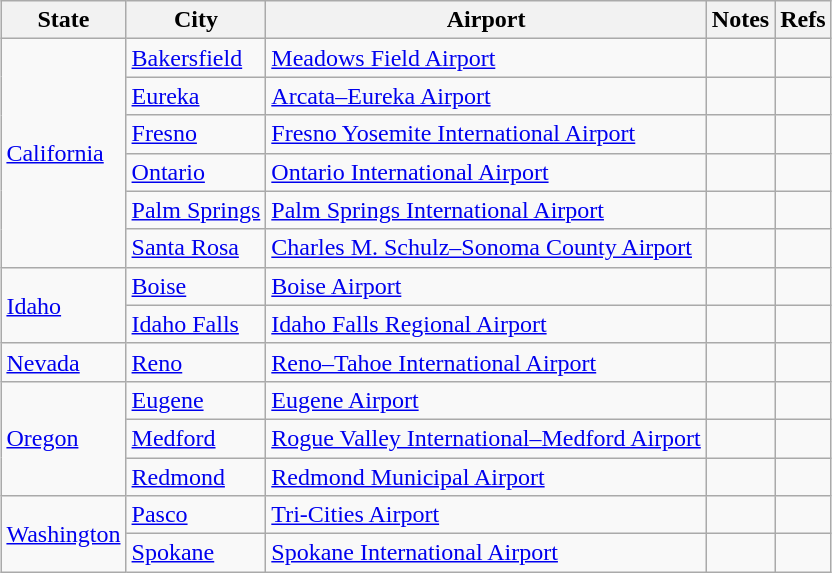<table class="wikitable sortable" style="margin:1em auto;">
<tr>
<th>State</th>
<th>City</th>
<th>Airport</th>
<th>Notes</th>
<th>Refs</th>
</tr>
<tr>
<td rowspan=6><a href='#'>California</a></td>
<td><a href='#'>Bakersfield</a></td>
<td><a href='#'>Meadows Field Airport</a></td>
<td></td>
<td></td>
</tr>
<tr>
<td><a href='#'>Eureka</a></td>
<td><a href='#'>Arcata–Eureka Airport</a></td>
<td></td>
<td></td>
</tr>
<tr>
<td><a href='#'>Fresno</a></td>
<td><a href='#'>Fresno Yosemite International Airport</a></td>
<td></td>
<td></td>
</tr>
<tr>
<td><a href='#'>Ontario</a></td>
<td><a href='#'>Ontario International Airport</a></td>
<td></td>
<td></td>
</tr>
<tr>
<td><a href='#'>Palm Springs</a></td>
<td><a href='#'>Palm Springs International Airport</a></td>
<td></td>
<td></td>
</tr>
<tr>
<td><a href='#'>Santa Rosa</a></td>
<td><a href='#'>Charles M. Schulz–Sonoma County Airport</a></td>
<td></td>
<td></td>
</tr>
<tr>
<td rowspan=2><a href='#'>Idaho</a></td>
<td><a href='#'>Boise</a></td>
<td><a href='#'>Boise Airport</a></td>
<td></td>
<td></td>
</tr>
<tr>
<td><a href='#'>Idaho Falls</a></td>
<td><a href='#'>Idaho Falls Regional Airport</a></td>
<td></td>
<td></td>
</tr>
<tr>
<td><a href='#'>Nevada</a></td>
<td><a href='#'>Reno</a></td>
<td><a href='#'>Reno–Tahoe International Airport</a></td>
<td></td>
<td></td>
</tr>
<tr>
<td rowspan=3><a href='#'>Oregon</a></td>
<td><a href='#'>Eugene</a></td>
<td><a href='#'>Eugene Airport</a></td>
<td></td>
<td></td>
</tr>
<tr>
<td><a href='#'>Medford</a></td>
<td><a href='#'>Rogue Valley International–Medford Airport</a></td>
<td></td>
<td></td>
</tr>
<tr>
<td><a href='#'>Redmond</a></td>
<td><a href='#'>Redmond Municipal Airport</a></td>
<td></td>
<td></td>
</tr>
<tr>
<td rowspan=2><a href='#'>Washington</a></td>
<td><a href='#'>Pasco</a></td>
<td><a href='#'>Tri-Cities Airport</a></td>
<td></td>
<td></td>
</tr>
<tr>
<td><a href='#'>Spokane</a></td>
<td><a href='#'>Spokane International Airport</a></td>
<td></td>
<td></td>
</tr>
</table>
